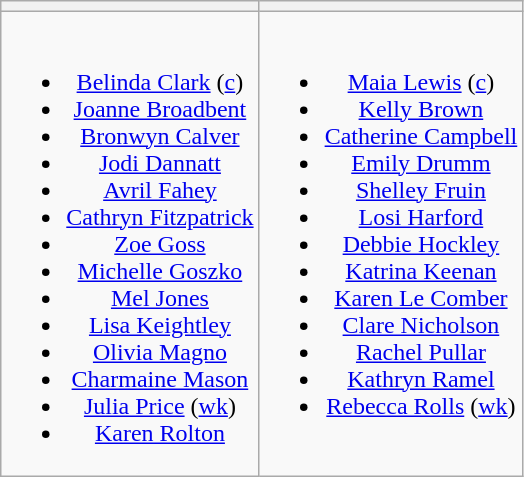<table class="wikitable" style="text-align:center">
<tr>
<th></th>
<th></th>
</tr>
<tr style="vertical-align:top">
<td><br><ul><li><a href='#'>Belinda Clark</a> (<a href='#'>c</a>)</li><li><a href='#'>Joanne Broadbent</a></li><li><a href='#'>Bronwyn Calver</a></li><li><a href='#'>Jodi Dannatt</a></li><li><a href='#'>Avril Fahey</a></li><li><a href='#'>Cathryn Fitzpatrick</a></li><li><a href='#'>Zoe Goss</a></li><li><a href='#'>Michelle Goszko</a></li><li><a href='#'>Mel Jones</a></li><li><a href='#'>Lisa Keightley</a></li><li><a href='#'>Olivia Magno</a></li><li><a href='#'>Charmaine Mason</a></li><li><a href='#'>Julia Price</a> (<a href='#'>wk</a>)</li><li><a href='#'>Karen Rolton</a></li></ul></td>
<td><br><ul><li><a href='#'>Maia Lewis</a> (<a href='#'>c</a>)</li><li><a href='#'>Kelly Brown</a></li><li><a href='#'>Catherine Campbell</a></li><li><a href='#'>Emily Drumm</a></li><li><a href='#'>Shelley Fruin</a></li><li><a href='#'>Losi Harford</a></li><li><a href='#'>Debbie Hockley</a></li><li><a href='#'>Katrina Keenan</a></li><li><a href='#'>Karen Le Comber</a></li><li><a href='#'>Clare Nicholson</a></li><li><a href='#'>Rachel Pullar</a></li><li><a href='#'>Kathryn Ramel</a></li><li><a href='#'>Rebecca Rolls</a> (<a href='#'>wk</a>)</li></ul></td>
</tr>
</table>
